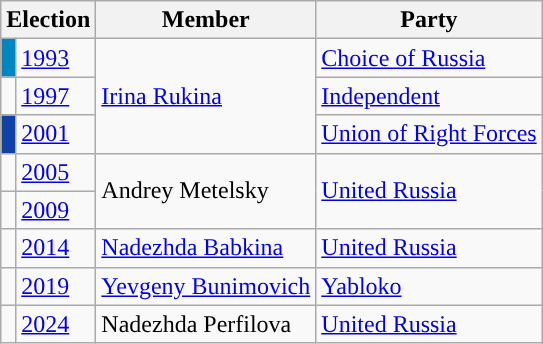<table class="wikitable">
<tr>
<th colspan="2">Election</th>
<th>Member</th>
<th>Party</th>
</tr>
<tr>
<td style="background-color:#0085BE"></td>
<td><a href='#'>1993</a></td>
<td rowspan=3><a href='#'>Irina Rukina</a></td>
<td><a href='#'>Choice of Russia</a></td>
</tr>
<tr>
<td style="background-color:"></td>
<td><a href='#'>1997</a></td>
<td><a href='#'>Independent</a></td>
</tr>
<tr>
<td style="background-color:#1042A5"></td>
<td><a href='#'>2001</a></td>
<td><a href='#'>Union of Right Forces</a></td>
</tr>
<tr>
<td style="background-color:"></td>
<td><a href='#'>2005</a></td>
<td rowspan=2>Andrey Metelsky</td>
<td rowspan=2><a href='#'>United Russia</a></td>
</tr>
<tr>
<td style="background-color:"></td>
<td><a href='#'>2009</a></td>
</tr>
<tr>
<td style="background-color:"></td>
<td><a href='#'>2014</a></td>
<td><a href='#'>Nadezhda Babkina</a></td>
<td><a href='#'>United Russia</a></td>
</tr>
<tr>
<td style="background-color:"></td>
<td><a href='#'>2019</a></td>
<td><a href='#'>Yevgeny Bunimovich</a></td>
<td><a href='#'>Yabloko</a></td>
</tr>
<tr>
<td style="background-color:"></td>
<td><a href='#'>2024</a></td>
<td>Nadezhda Perfilova</td>
<td><a href='#'>United Russia</a></td>
</tr>
</table>
